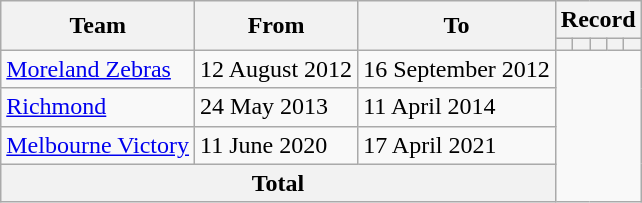<table class=wikitable style=text-align:center>
<tr>
<th rowspan=2>Team</th>
<th rowspan=2>From</th>
<th rowspan=2>To</th>
<th colspan=5>Record</th>
</tr>
<tr>
<th></th>
<th></th>
<th></th>
<th></th>
<th></th>
</tr>
<tr>
<td align=left><a href='#'>Moreland Zebras</a></td>
<td align=left>12 August 2012</td>
<td align=left>16 September 2012<br></td>
</tr>
<tr>
<td align=left><a href='#'>Richmond</a></td>
<td align=left>24 May 2013</td>
<td align=left>11 April 2014<br></td>
</tr>
<tr>
<td align=left><a href='#'>Melbourne Victory</a></td>
<td align=left>11 June 2020</td>
<td align=left>17 April 2021<br></td>
</tr>
<tr>
<th colspan="3">Total<br></th>
</tr>
</table>
